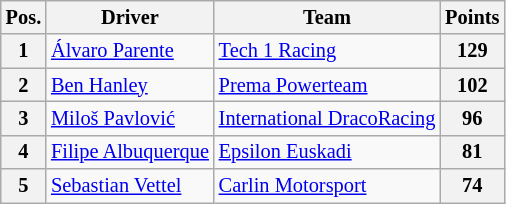<table class="wikitable" style="font-size: 85%">
<tr>
<th>Pos.</th>
<th>Driver</th>
<th>Team</th>
<th>Points</th>
</tr>
<tr>
<th>1</th>
<td> <a href='#'>Álvaro Parente</a></td>
<td> <a href='#'>Tech 1 Racing</a></td>
<th>129</th>
</tr>
<tr>
<th>2</th>
<td> <a href='#'>Ben Hanley</a></td>
<td> <a href='#'>Prema Powerteam</a></td>
<th>102</th>
</tr>
<tr>
<th>3</th>
<td> <a href='#'>Miloš Pavlović</a></td>
<td> <a href='#'>International DracoRacing</a></td>
<th>96</th>
</tr>
<tr>
<th>4</th>
<td> <a href='#'>Filipe Albuquerque</a></td>
<td> <a href='#'>Epsilon Euskadi</a></td>
<th>81</th>
</tr>
<tr>
<th>5</th>
<td> <a href='#'>Sebastian Vettel</a></td>
<td> <a href='#'>Carlin Motorsport</a></td>
<th>74</th>
</tr>
</table>
